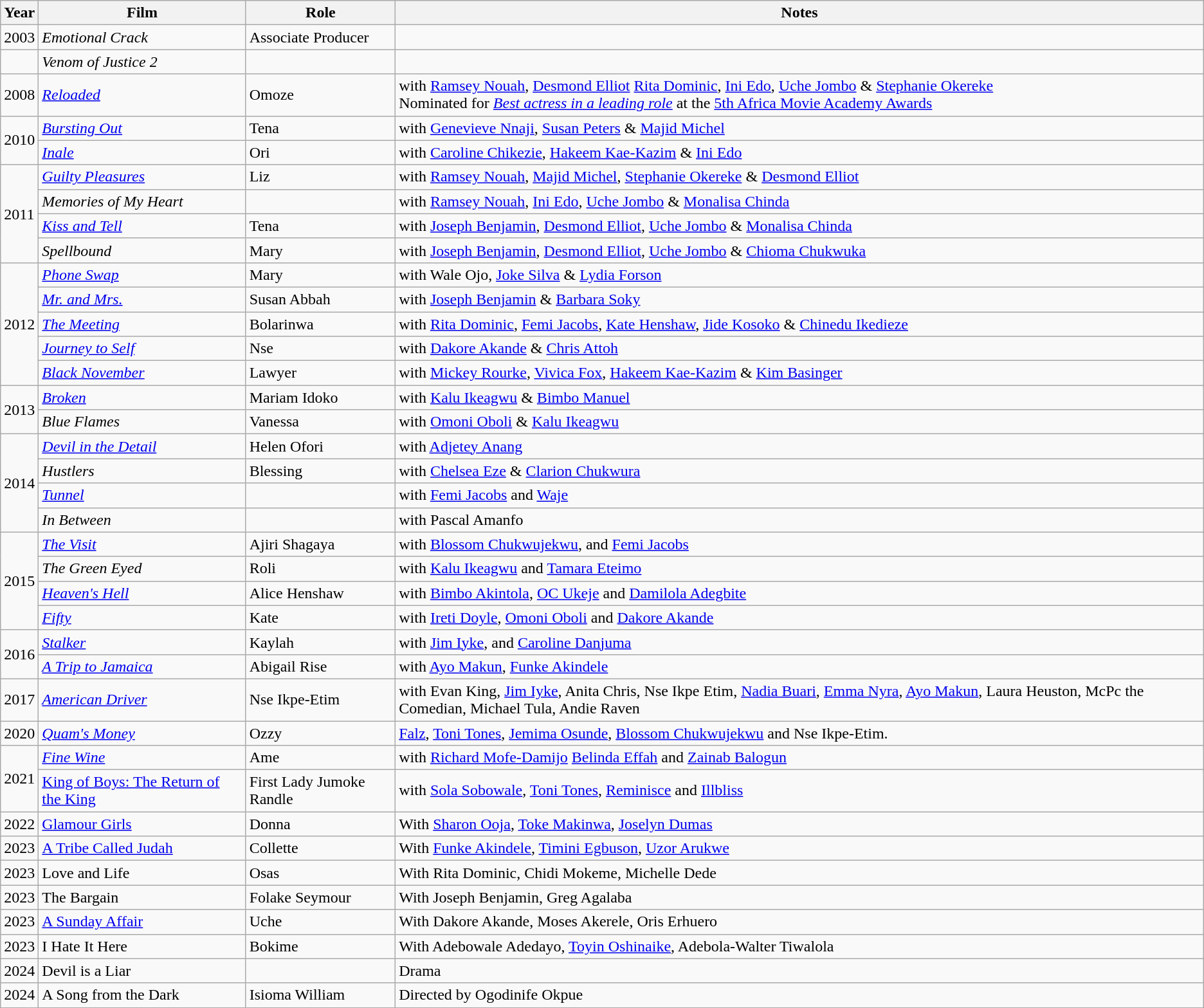<table class="wikitable">
<tr align="center">
<th>Year</th>
<th>Film</th>
<th>Role</th>
<th>Notes</th>
</tr>
<tr>
<td rowspan="1">2003</td>
<td><em>Emotional Crack</em></td>
<td>Associate Producer</td>
<td></td>
</tr>
<tr>
<td rowspan="1"></td>
<td><em>Venom of Justice 2</em></td>
<td></td>
<td></td>
</tr>
<tr>
<td rowspan="1">2008</td>
<td><em><a href='#'>Reloaded</a></em></td>
<td>Omoze</td>
<td>with <a href='#'>Ramsey Nouah</a>, <a href='#'>Desmond Elliot</a> <a href='#'>Rita Dominic</a>, <a href='#'>Ini Edo</a>, <a href='#'>Uche Jombo</a> & <a href='#'>Stephanie Okereke</a>  <br> Nominated for <em><a href='#'>Best actress in a leading role</a></em> at the <a href='#'>5th Africa Movie Academy Awards</a></td>
</tr>
<tr>
<td rowspan="2">2010</td>
<td><em><a href='#'>Bursting Out</a></em></td>
<td>Tena</td>
<td>with <a href='#'>Genevieve Nnaji</a>, <a href='#'>Susan Peters</a> & <a href='#'>Majid Michel</a></td>
</tr>
<tr>
<td><em><a href='#'>Inale</a></em></td>
<td>Ori</td>
<td>with <a href='#'>Caroline Chikezie</a>, <a href='#'>Hakeem Kae-Kazim</a> & <a href='#'>Ini Edo</a></td>
</tr>
<tr>
<td rowspan="4">2011</td>
<td><em><a href='#'>Guilty Pleasures</a></em></td>
<td>Liz</td>
<td>with <a href='#'>Ramsey Nouah</a>, <a href='#'>Majid Michel</a>, <a href='#'>Stephanie Okereke</a> & <a href='#'>Desmond Elliot</a></td>
</tr>
<tr>
<td><em>Memories of My Heart</em></td>
<td></td>
<td>with <a href='#'>Ramsey Nouah</a>, <a href='#'>Ini Edo</a>, <a href='#'>Uche Jombo</a> & <a href='#'>Monalisa Chinda</a></td>
</tr>
<tr>
<td><em><a href='#'>Kiss and Tell</a></em></td>
<td>Tena</td>
<td>with <a href='#'>Joseph Benjamin</a>, <a href='#'>Desmond Elliot</a>, <a href='#'>Uche Jombo</a> & <a href='#'>Monalisa Chinda</a></td>
</tr>
<tr>
<td><em>Spellbound</em></td>
<td>Mary</td>
<td>with <a href='#'>Joseph Benjamin</a>, <a href='#'>Desmond Elliot</a>, <a href='#'>Uche Jombo</a> & <a href='#'>Chioma Chukwuka</a></td>
</tr>
<tr>
<td rowspan="5">2012</td>
<td><em><a href='#'>Phone Swap</a></em></td>
<td>Mary</td>
<td>with Wale Ojo, <a href='#'>Joke Silva</a> & <a href='#'>Lydia Forson</a></td>
</tr>
<tr>
<td><em><a href='#'>Mr. and Mrs.</a></em></td>
<td>Susan Abbah</td>
<td>with <a href='#'>Joseph Benjamin</a> & <a href='#'>Barbara Soky</a></td>
</tr>
<tr>
<td><em><a href='#'>The Meeting</a></em></td>
<td>Bolarinwa</td>
<td>with <a href='#'>Rita Dominic</a>, <a href='#'>Femi Jacobs</a>, <a href='#'>Kate Henshaw</a>, <a href='#'>Jide Kosoko</a> & <a href='#'>Chinedu Ikedieze</a></td>
</tr>
<tr>
<td><em><a href='#'>Journey to Self</a></em></td>
<td>Nse</td>
<td>with <a href='#'>Dakore Akande</a> & <a href='#'>Chris Attoh</a></td>
</tr>
<tr>
<td><em><a href='#'>Black November</a></em></td>
<td>Lawyer</td>
<td>with <a href='#'>Mickey Rourke</a>, <a href='#'>Vivica Fox</a>, <a href='#'>Hakeem Kae-Kazim</a> & <a href='#'>Kim Basinger</a></td>
</tr>
<tr>
<td rowspan="2">2013</td>
<td><em><a href='#'>Broken</a></em></td>
<td>Mariam Idoko</td>
<td>with <a href='#'>Kalu Ikeagwu</a> & <a href='#'>Bimbo Manuel</a></td>
</tr>
<tr>
<td><em>Blue Flames</em></td>
<td>Vanessa</td>
<td>with <a href='#'>Omoni Oboli</a> & <a href='#'>Kalu Ikeagwu</a></td>
</tr>
<tr>
<td rowspan="4">2014</td>
<td><em><a href='#'>Devil in the Detail</a></em></td>
<td>Helen Ofori</td>
<td>with <a href='#'>Adjetey Anang</a></td>
</tr>
<tr>
<td><em>Hustlers</em></td>
<td>Blessing</td>
<td>with <a href='#'>Chelsea Eze</a> & <a href='#'>Clarion Chukwura</a></td>
</tr>
<tr>
<td><em><a href='#'>Tunnel</a></em></td>
<td></td>
<td>with <a href='#'>Femi Jacobs</a> and <a href='#'>Waje</a></td>
</tr>
<tr>
<td><em>In Between</em></td>
<td></td>
<td>with Pascal Amanfo</td>
</tr>
<tr>
<td rowspan="4">2015</td>
<td><em><a href='#'>The Visit</a></em></td>
<td>Ajiri Shagaya</td>
<td>with <a href='#'>Blossom Chukwujekwu</a>, and <a href='#'>Femi Jacobs</a></td>
</tr>
<tr>
<td><em>The Green Eyed</em></td>
<td>Roli</td>
<td>with <a href='#'>Kalu Ikeagwu</a> and <a href='#'>Tamara Eteimo</a></td>
</tr>
<tr>
<td><em><a href='#'>Heaven's Hell</a></em></td>
<td>Alice Henshaw</td>
<td>with <a href='#'>Bimbo Akintola</a>, <a href='#'>OC Ukeje</a> and <a href='#'>Damilola Adegbite</a></td>
</tr>
<tr>
<td><em><a href='#'>Fifty</a></em></td>
<td>Kate</td>
<td>with <a href='#'>Ireti Doyle</a>, <a href='#'>Omoni Oboli</a> and <a href='#'>Dakore Akande</a></td>
</tr>
<tr>
<td rowspan="2">2016</td>
<td><em><a href='#'>Stalker</a></em></td>
<td>Kaylah</td>
<td>with <a href='#'>Jim Iyke</a>, and <a href='#'>Caroline Danjuma</a></td>
</tr>
<tr>
<td><em><a href='#'>A Trip to Jamaica</a></em></td>
<td>Abigail Rise</td>
<td>with <a href='#'>Ayo Makun</a>, <a href='#'>Funke Akindele</a></td>
</tr>
<tr>
<td>2017</td>
<td><em><a href='#'>American Driver</a></em></td>
<td>Nse Ikpe-Etim</td>
<td>with Evan King, <a href='#'>Jim Iyke</a>, Anita Chris, Nse Ikpe Etim, <a href='#'>Nadia Buari</a>, <a href='#'>Emma Nyra</a>, <a href='#'>Ayo Makun</a>, Laura Heuston, McPc the Comedian, Michael Tula, Andie Raven</td>
</tr>
<tr>
<td>2020</td>
<td><em><a href='#'>Quam's Money</a></em></td>
<td>Ozzy</td>
<td><a href='#'>Falz</a>, <a href='#'>Toni Tones</a>, <a href='#'>Jemima Osunde</a>, <a href='#'>Blossom Chukwujekwu</a> and Nse Ikpe-Etim.</td>
</tr>
<tr>
<td rowspan="2">2021</td>
<td><em><a href='#'>Fine Wine</a></td>
<td>Ame</td>
<td>with <a href='#'>Richard Mofe-Damijo</a> <a href='#'>Belinda Effah</a> and <a href='#'>Zainab Balogun</a></td>
</tr>
<tr>
<td></em><a href='#'>King of Boys: The Return of the King</a><em></td>
<td>First Lady Jumoke Randle</td>
<td>with <a href='#'>Sola Sobowale</a>, <a href='#'>Toni Tones</a>, <a href='#'>Reminisce</a> and <a href='#'>Illbliss</a></td>
</tr>
<tr>
<td>2022</td>
<td><a href='#'></em>Glamour Girls<em></a></td>
<td>Donna</td>
<td>With <a href='#'>Sharon Ooja</a>, <a href='#'>Toke Makinwa</a>, <a href='#'>Joselyn Dumas</a></td>
</tr>
<tr>
<td>2023</td>
<td></em><a href='#'>A Tribe Called Judah</a><em></td>
<td>Collette</td>
<td>With <a href='#'>Funke Akindele</a>, <a href='#'>Timini Egbuson</a>, <a href='#'>Uzor Arukwe</a></td>
</tr>
<tr>
<td>2023</td>
<td></em>Love and Life<em></td>
<td>Osas</td>
<td>With Rita Dominic, Chidi Mokeme, Michelle Dede</td>
</tr>
<tr>
<td>2023</td>
<td></em>The Bargain<em></td>
<td>Folake Seymour</td>
<td>With Joseph Benjamin, Greg Agalaba</td>
</tr>
<tr>
<td>2023</td>
<td></em><a href='#'>A Sunday Affair</a><em></td>
<td>Uche</td>
<td>With Dakore Akande, Moses Akerele, Oris Erhuero</td>
</tr>
<tr>
<td>2023</td>
<td></em>I Hate It Here<em></td>
<td>Bokime</td>
<td>With Adebowale Adedayo, <a href='#'>Toyin Oshinaike</a>, Adebola-Walter Tiwalola</td>
</tr>
<tr>
<td>2024</td>
<td></em>Devil is a Liar<em></td>
<td></td>
<td>Drama</td>
</tr>
<tr>
<td>2024</td>
<td></em>A Song from the Dark<em></td>
<td>Isioma William</td>
<td>Directed by Ogodinife Okpue</td>
</tr>
</table>
